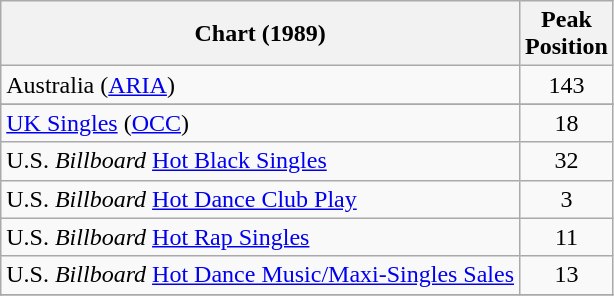<table class="wikitable">
<tr>
<th>Chart (1989)</th>
<th>Peak<br>Position</th>
</tr>
<tr>
<td>Australia (<a href='#'>ARIA</a>)</td>
<td align="center">143</td>
</tr>
<tr>
</tr>
<tr>
</tr>
<tr>
<td><a href='#'>UK Singles</a> (<a href='#'>OCC</a>)</td>
<td align="center">18</td>
</tr>
<tr>
<td>U.S. <em>Billboard</em> <a href='#'>Hot Black Singles</a></td>
<td align="center">32</td>
</tr>
<tr>
<td>U.S. <em>Billboard</em> <a href='#'>Hot Dance Club Play</a></td>
<td align="center">3</td>
</tr>
<tr>
<td>U.S. <em>Billboard</em> <a href='#'>Hot Rap Singles</a></td>
<td align="center">11</td>
</tr>
<tr>
<td>U.S. <em>Billboard</em> <a href='#'>Hot Dance Music/Maxi-Singles Sales</a></td>
<td align="center">13</td>
</tr>
<tr>
</tr>
</table>
